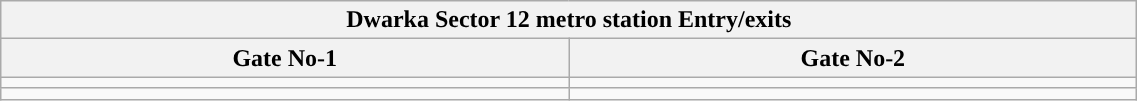<table class="wikitable" style="text-align: center;" width="60%">
<tr>
<th align="center" colspan="5" style="background:#"><span>Dwarka Sector 12 metro station Entry/exits</span></th>
</tr>
<tr>
<th style="width:30%;">Gate No-1</th>
<th style="width:30%;">Gate No-2</th>
</tr>
<tr>
<td></td>
<td></td>
</tr>
<tr>
<td></td>
<td></td>
</tr>
</table>
